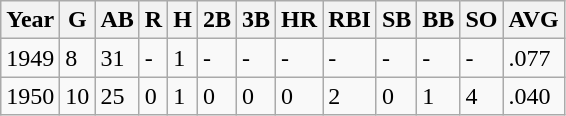<table class="wikitable">
<tr>
<th><strong>Year</strong></th>
<th><strong>G</strong></th>
<th><strong>AB</strong></th>
<th><strong>R</strong></th>
<th><strong>H</strong></th>
<th><strong>2B</strong></th>
<th><strong>3B</strong></th>
<th><strong>HR</strong></th>
<th><strong>RBI</strong></th>
<th><strong>SB</strong></th>
<th><strong>BB</strong></th>
<th><strong>SO</strong></th>
<th><strong>AVG</strong></th>
</tr>
<tr>
<td>1949</td>
<td>8</td>
<td>31</td>
<td>-</td>
<td>1</td>
<td>-</td>
<td>-</td>
<td>-</td>
<td>-</td>
<td>-</td>
<td>-</td>
<td>-</td>
<td>.077</td>
</tr>
<tr>
<td>1950</td>
<td>10</td>
<td>25</td>
<td>0</td>
<td>1</td>
<td>0</td>
<td>0</td>
<td>0</td>
<td>2</td>
<td>0</td>
<td>1</td>
<td>4</td>
<td>.040</td>
</tr>
</table>
